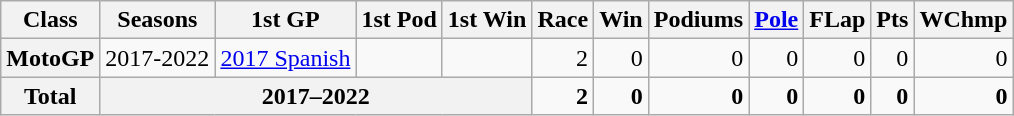<table class="wikitable" style=text-align:right>
<tr>
<th>Class</th>
<th>Seasons</th>
<th>1st GP</th>
<th>1st Pod</th>
<th>1st Win</th>
<th>Race</th>
<th>Win</th>
<th>Podiums</th>
<th><a href='#'>Pole</a></th>
<th>FLap</th>
<th>Pts</th>
<th>WChmp</th>
</tr>
<tr>
<th>MotoGP</th>
<td>2017-2022</td>
<td align="left"><a href='#'>2017 Spanish</a></td>
<td align="left"></td>
<td align="left"></td>
<td>2</td>
<td>0</td>
<td>0</td>
<td>0</td>
<td>0</td>
<td>0</td>
<td>0</td>
</tr>
<tr>
<th>Total</th>
<th colspan=4>2017–2022</th>
<td><strong>2</strong></td>
<td><strong>0</strong></td>
<td><strong>0</strong></td>
<td><strong>0</strong></td>
<td><strong>0</strong></td>
<td><strong>0</strong></td>
<td><strong>0</strong></td>
</tr>
</table>
